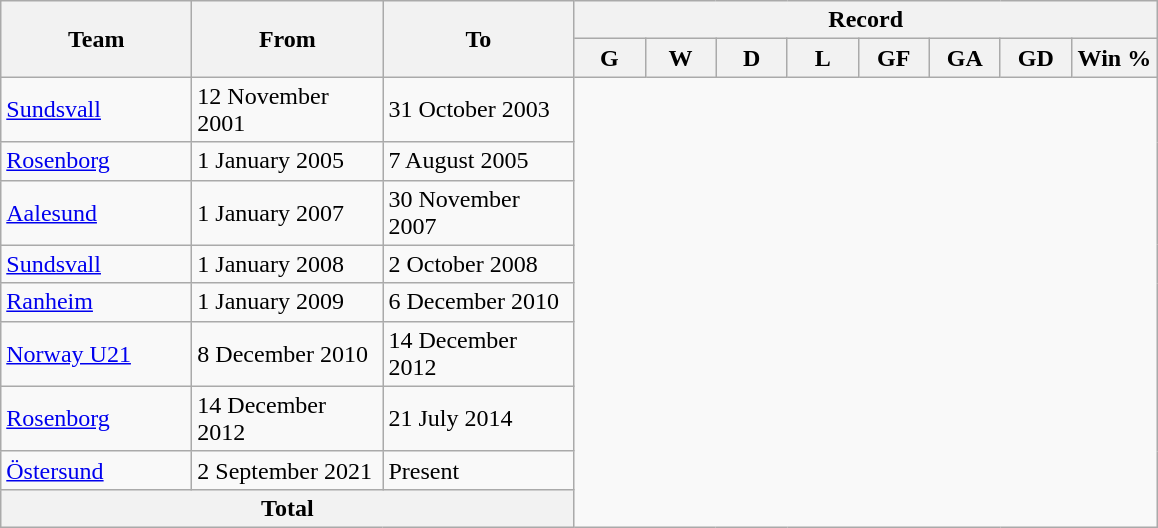<table class=wikitable style=text-align:center>
<tr>
<th rowspan=2 width=120>Team</th>
<th rowspan=2 width=120>From</th>
<th rowspan=2 width=120>To</th>
<th colspan=8>Record</th>
</tr>
<tr>
<th width=40>G</th>
<th width=40>W</th>
<th width=40>D</th>
<th width=40>L</th>
<th width=40>GF</th>
<th width=40>GA</th>
<th width=40>GD</th>
<th width=50>Win %</th>
</tr>
<tr>
<td align=left><a href='#'>Sundsvall</a></td>
<td align=left>12 November 2001</td>
<td align=left>31 October 2003<br></td>
</tr>
<tr>
<td align=left><a href='#'>Rosenborg</a></td>
<td align=left>1 January 2005</td>
<td align=left>7 August 2005<br></td>
</tr>
<tr>
<td align=left><a href='#'>Aalesund</a></td>
<td align=left>1 January 2007</td>
<td align=left>30 November 2007<br></td>
</tr>
<tr>
<td align=left><a href='#'>Sundsvall</a></td>
<td align=left>1 January 2008</td>
<td align=left>2 October 2008<br></td>
</tr>
<tr>
<td align=left><a href='#'>Ranheim</a></td>
<td align=left>1 January 2009</td>
<td align=left>6 December 2010<br></td>
</tr>
<tr>
<td align=left><a href='#'>Norway U21</a></td>
<td align=left>8 December 2010</td>
<td align=left>14 December 2012<br></td>
</tr>
<tr>
<td align=left><a href='#'>Rosenborg</a></td>
<td align=left>14 December 2012</td>
<td align=left>21 July 2014<br></td>
</tr>
<tr>
<td align=left><a href='#'>Östersund</a></td>
<td align=left>2 September 2021</td>
<td align=left>Present<br></td>
</tr>
<tr>
<th colspan="3">Total<br></th>
</tr>
</table>
